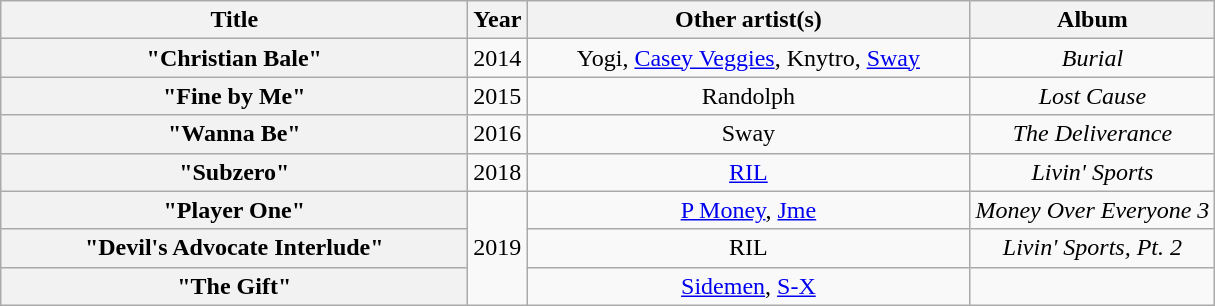<table class="wikitable plainrowheaders" style="text-align:center;">
<tr>
<th scope="col" style="width:19em;">Title</th>
<th scope="col" style="width:1em;">Year</th>
<th scope="col" style="width:18em;">Other artist(s)</th>
<th scope="col">Album</th>
</tr>
<tr>
<th scope="row">"Christian Bale"</th>
<td>2014</td>
<td>Yogi, <a href='#'>Casey Veggies</a>, Knytro, <a href='#'>Sway</a></td>
<td><em>Burial</em></td>
</tr>
<tr>
<th scope="row">"Fine by Me"</th>
<td>2015</td>
<td>Randolph</td>
<td><em>Lost Cause</em></td>
</tr>
<tr>
<th scope="row">"Wanna Be"</th>
<td>2016</td>
<td>Sway</td>
<td><em>The Deliverance</em></td>
</tr>
<tr>
<th scope="row">"Subzero"</th>
<td>2018</td>
<td><a href='#'>RIL</a></td>
<td><em>Livin' Sports</em></td>
</tr>
<tr>
<th scope="row">"Player One"</th>
<td rowspan="3">2019</td>
<td><a href='#'>P Money</a>, <a href='#'>Jme</a></td>
<td><em>Money Over Everyone 3</em></td>
</tr>
<tr>
<th scope="row">"Devil's Advocate Interlude"</th>
<td>RIL</td>
<td><em>Livin' Sports, Pt. 2</em></td>
</tr>
<tr>
<th scope="row">"The Gift"</th>
<td><a href='#'>Sidemen</a>, <a href='#'>S-X</a></td>
<td></td>
</tr>
</table>
